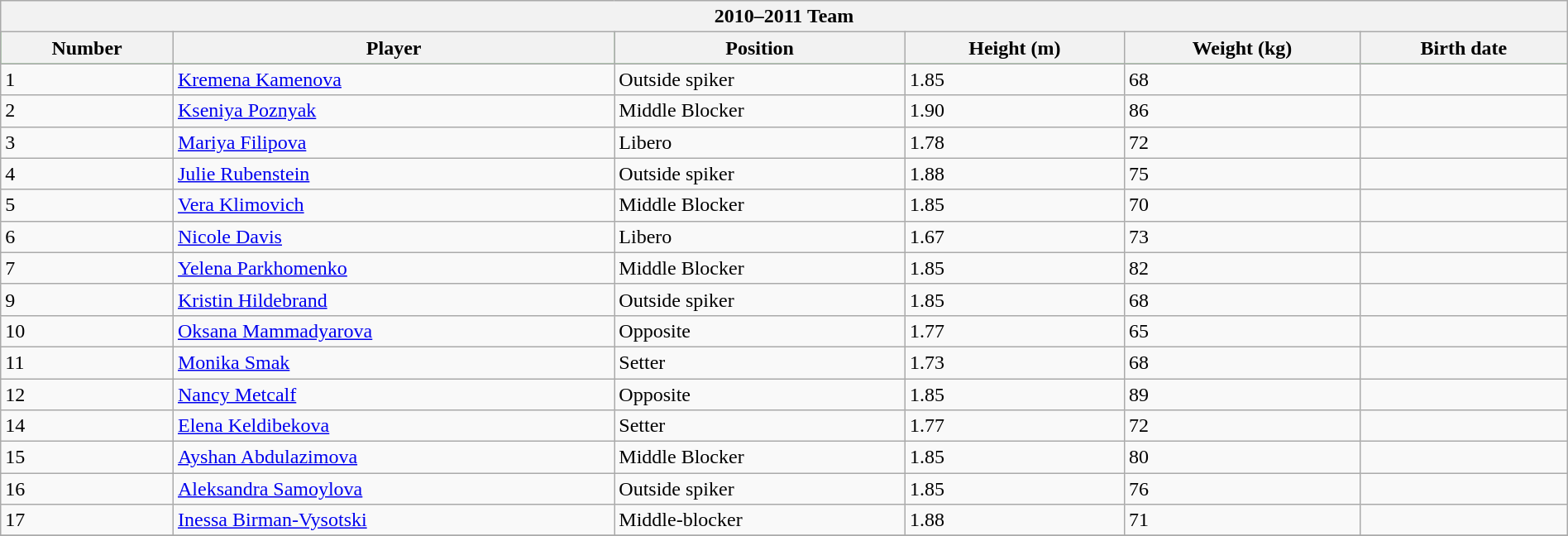<table class="wikitable collapsible collapsed" style="font-size:100%; width:100%;">
<tr>
<th colspan="6"><strong>2010–2011 Team</strong> </th>
</tr>
<tr bgcolor="#009900">
<th>Number</th>
<th>Player</th>
<th>Position</th>
<th>Height (m)</th>
<th>Weight (kg)</th>
<th>Birth date</th>
</tr>
<tr>
<td>1</td>
<td> <a href='#'>Kremena Kamenova</a></td>
<td>Outside spiker</td>
<td>1.85</td>
<td>68</td>
<td></td>
</tr>
<tr>
<td>2</td>
<td> <a href='#'>Kseniya Poznyak</a></td>
<td>Middle Blocker</td>
<td>1.90</td>
<td>86</td>
<td></td>
</tr>
<tr>
<td>3</td>
<td> <a href='#'>Mariya Filipova</a></td>
<td>Libero</td>
<td>1.78</td>
<td>72</td>
<td></td>
</tr>
<tr>
<td>4</td>
<td> <a href='#'>Julie Rubenstein</a></td>
<td>Outside spiker</td>
<td>1.88</td>
<td>75</td>
<td></td>
</tr>
<tr>
<td>5</td>
<td> <a href='#'>Vera Klimovich</a></td>
<td>Middle Blocker</td>
<td>1.85</td>
<td>70</td>
<td></td>
</tr>
<tr>
<td>6</td>
<td> <a href='#'>Nicole Davis</a></td>
<td>Libero</td>
<td>1.67</td>
<td>73</td>
<td></td>
</tr>
<tr>
<td>7</td>
<td> <a href='#'>Yelena Parkhomenko</a></td>
<td>Middle Blocker</td>
<td>1.85</td>
<td>82</td>
<td></td>
</tr>
<tr>
<td>9</td>
<td> <a href='#'>Kristin Hildebrand</a></td>
<td>Outside spiker</td>
<td>1.85</td>
<td>68</td>
<td></td>
</tr>
<tr>
<td>10</td>
<td> <a href='#'>Oksana Mammadyarova</a></td>
<td>Opposite</td>
<td>1.77</td>
<td>65</td>
<td></td>
</tr>
<tr>
<td>11</td>
<td> <a href='#'>Monika Smak</a></td>
<td>Setter</td>
<td>1.73</td>
<td>68</td>
<td></td>
</tr>
<tr>
<td>12</td>
<td> <a href='#'>Nancy Metcalf</a></td>
<td>Opposite</td>
<td>1.85</td>
<td>89</td>
<td></td>
</tr>
<tr>
<td>14</td>
<td> <a href='#'>Elena Keldibekova</a></td>
<td>Setter</td>
<td>1.77</td>
<td>72</td>
<td></td>
</tr>
<tr>
<td>15</td>
<td> <a href='#'>Ayshan Abdulazimova</a></td>
<td>Middle Blocker</td>
<td>1.85</td>
<td>80</td>
<td></td>
</tr>
<tr>
<td>16</td>
<td> <a href='#'>Aleksandra Samoylova</a></td>
<td>Outside spiker</td>
<td>1.85</td>
<td>76</td>
<td></td>
</tr>
<tr>
<td>17</td>
<td> <a href='#'>Inessa Birman-Vysotski</a></td>
<td>Middle-blocker</td>
<td>1.88</td>
<td>71</td>
<td></td>
</tr>
<tr>
</tr>
</table>
